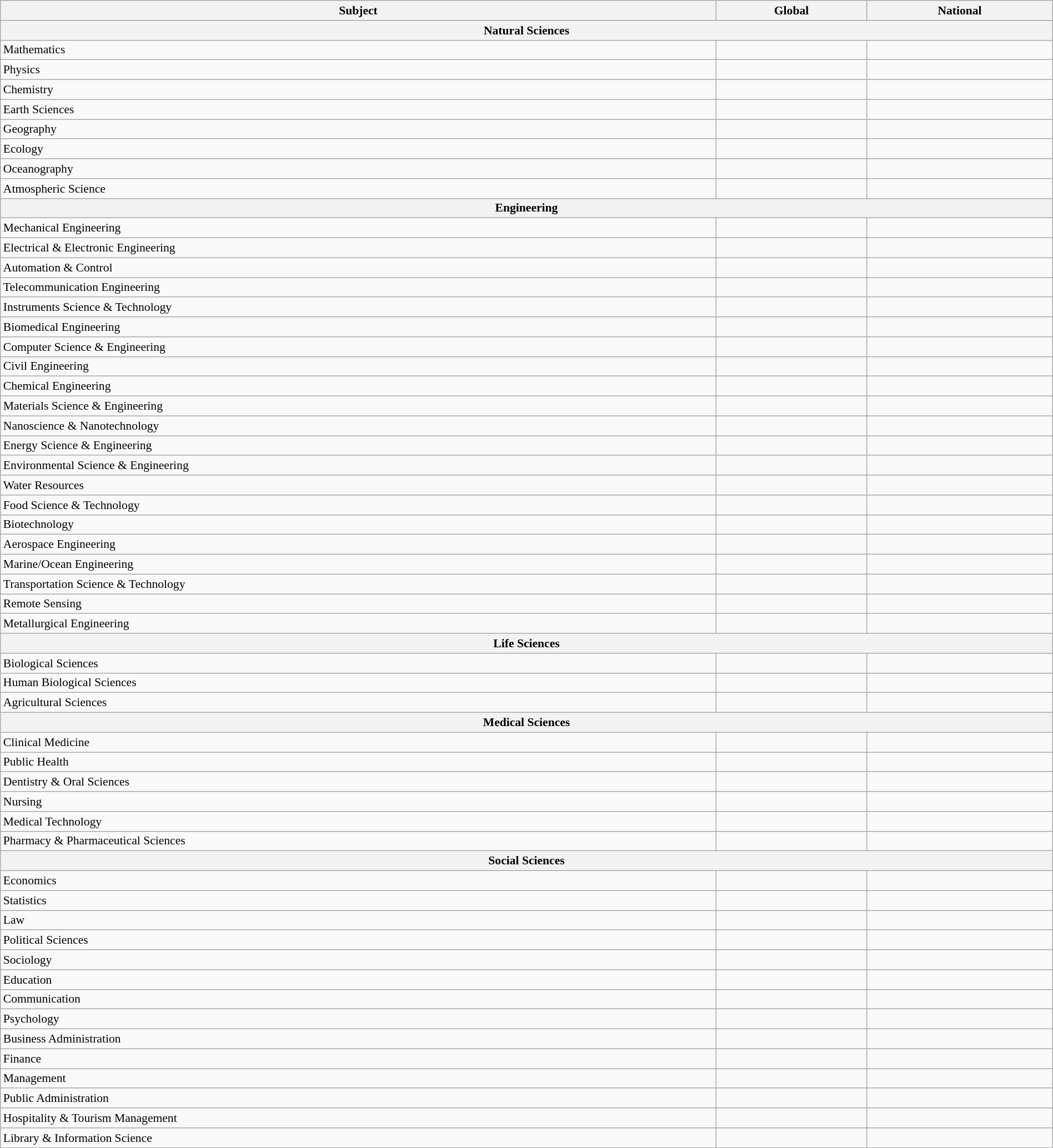<table class="wikitable sortable" style="width: 100%; font-size: 90%">
<tr>
<th>Subject</th>
<th>Global</th>
<th>National</th>
</tr>
<tr>
<th colspan="3">Natural Sciences</th>
</tr>
<tr>
<td>Mathematics</td>
<td data-sort-value="76–100"></td>
<td data-sort-value="1"></td>
</tr>
<tr>
<td>Physics</td>
<td data-sort-value="76–100"></td>
<td data-sort-value="1–2"></td>
</tr>
<tr>
<td>Chemistry</td>
<td data-sort-value="22"></td>
<td data-sort-value="2"></td>
</tr>
<tr>
<td>Earth Sciences</td>
<td data-sort-value="201–300"></td>
<td data-sort-value="2"></td>
</tr>
<tr>
<td>Geography</td>
<td data-sort-value="8"></td>
<td data-sort-value="1"></td>
</tr>
<tr>
<td>Ecology</td>
<td data-sort-value="76–100"></td>
<td data-sort-value="1"></td>
</tr>
<tr>
<td>Oceanography</td>
<td data-sort-value="101–150"></td>
<td data-sort-value="1"></td>
</tr>
<tr>
<td>Atmospheric Science</td>
<td data-sort-value="151–200"></td>
<td data-sort-value="1"></td>
</tr>
<tr>
<th colspan="3">Engineering</th>
</tr>
<tr>
<td>Mechanical Engineering</td>
<td data-sort-value="44"></td>
<td data-sort-value="2"></td>
</tr>
<tr>
<td>Electrical & Electronic Engineering</td>
<td data-sort-value="17"></td>
<td data-sort-value="2"></td>
</tr>
<tr>
<td>Automation & Control</td>
<td data-sort-value="49"></td>
<td data-sort-value="2"></td>
</tr>
<tr>
<td>Telecommunication Engineering</td>
<td data-sort-value="16"></td>
<td data-sort-value="2"></td>
</tr>
<tr>
<td>Instruments Science & Technology</td>
<td data-sort-value="37"></td>
<td data-sort-value="2"></td>
</tr>
<tr>
<td>Biomedical Engineering</td>
<td data-sort-value="11"></td>
<td data-sort-value="1"></td>
</tr>
<tr>
<td>Computer Science & Engineering</td>
<td data-sort-value="12"></td>
<td data-sort-value="2"></td>
</tr>
<tr>
<td>Civil Engineering</td>
<td data-sort-value="20"></td>
<td data-sort-value="1"></td>
</tr>
<tr>
<td>Chemical Engineering</td>
<td data-sort-value="23"></td>
<td data-sort-value="1"></td>
</tr>
<tr>
<td>Materials Science & Engineering</td>
<td data-sort-value="13"></td>
<td data-sort-value="2"></td>
</tr>
<tr>
<td>Nanoscience & Nanotechnology</td>
<td data-sort-value="7"></td>
<td data-sort-value="2"></td>
</tr>
<tr>
<td>Energy Science & Engineering</td>
<td data-sort-value="19"></td>
<td data-sort-value="2"></td>
</tr>
<tr>
<td>Environmental Science & Engineering</td>
<td data-sort-value="51–75"></td>
<td data-sort-value="1–2"></td>
</tr>
<tr>
<td>Water Resources</td>
<td data-sort-value="51–75"></td>
<td data-sort-value="1–2"></td>
</tr>
<tr>
<td>Food Science & Technology</td>
<td data-sort-value="17"></td>
<td data-sort-value="1"></td>
</tr>
<tr>
<td>Biotechnology</td>
<td data-sort-value="27"></td>
<td data-sort-value="1"></td>
</tr>
<tr>
<td>Aerospace Engineering</td>
<td data-sort-value="29"></td>
<td data-sort-value="1"></td>
</tr>
<tr>
<td>Marine/Ocean Engineering</td>
<td data-sort-value="24"></td>
<td data-sort-value="1"></td>
</tr>
<tr>
<td>Transportation Science & Technology</td>
<td data-sort-value="16"></td>
<td data-sort-value="2"></td>
</tr>
<tr>
<td>Remote Sensing</td>
<td data-sort-value="51–75"></td>
<td data-sort-value="1"></td>
</tr>
<tr>
<td>Metallurgical Engineering</td>
<td data-sort-value="76–100"></td>
<td data-sort-value="2"></td>
</tr>
<tr>
<th colspan="3">Life Sciences</th>
</tr>
<tr>
<td>Biological Sciences</td>
<td data-sort-value="51–75"></td>
<td data-sort-value="1"></td>
</tr>
<tr>
<td>Human Biological Sciences</td>
<td data-sort-value="51–75"></td>
<td data-sort-value="1"></td>
</tr>
<tr>
<td>Agricultural Sciences</td>
<td data-sort-value="301–400"></td>
<td data-sort-value="1"></td>
</tr>
<tr>
<th colspan="3">Medical Sciences</th>
</tr>
<tr>
<td>Clinical Medicine</td>
<td data-sort-value="51–75"></td>
<td data-sort-value="1"></td>
</tr>
<tr>
<td>Public Health</td>
<td data-sort-value="33"></td>
<td data-sort-value="1"></td>
</tr>
<tr>
<td>Dentistry & Oral Sciences</td>
<td data-sort-value="51–75"></td>
<td data-sort-value="1"></td>
</tr>
<tr>
<td>Nursing</td>
<td data-sort-value="11"></td>
<td data-sort-value="1"></td>
</tr>
<tr>
<td>Medical Technology</td>
<td data-sort-value="101–150"></td>
<td data-sort-value="1"></td>
</tr>
<tr>
<td>Pharmacy & Pharmaceutical Sciences</td>
<td data-sort-value="21"></td>
<td data-sort-value="1"></td>
</tr>
<tr>
<th colspan="3">Social Sciences</th>
</tr>
<tr>
<td>Economics</td>
<td data-sort-value="24"></td>
<td data-sort-value="1"></td>
</tr>
<tr>
<td>Statistics</td>
<td data-sort-value="20"></td>
<td data-sort-value="1"></td>
</tr>
<tr>
<td>Law</td>
<td data-sort-value="151–200"></td>
<td data-sort-value="1"></td>
</tr>
<tr>
<td>Political Sciences</td>
<td data-sort-value="101–150"></td>
<td data-sort-value="1"></td>
</tr>
<tr>
<td>Sociology</td>
<td data-sort-value="51–75"></td>
<td data-sort-value="1"></td>
</tr>
<tr>
<td>Education</td>
<td data-sort-value="151–200"></td>
<td data-sort-value="2"></td>
</tr>
<tr>
<td>Communication</td>
<td data-sort-value="41"></td>
<td data-sort-value="2"></td>
</tr>
<tr>
<td>Psychology</td>
<td data-sort-value="76–100"></td>
<td data-sort-value="1"></td>
</tr>
<tr>
<td>Business Administration</td>
<td data-sort-value="51–75"></td>
<td data-sort-value="1"></td>
</tr>
<tr>
<td>Finance</td>
<td data-sort-value="51–75"></td>
<td data-sort-value="2–3"></td>
</tr>
<tr>
<td>Management</td>
<td data-sort-value="2"></td>
<td data-sort-value="1"></td>
</tr>
<tr>
<td>Public Administration</td>
<td data-sort-value="27"></td>
<td data-sort-value="1"></td>
</tr>
<tr>
<td>Hospitality & Tourism Management</td>
<td data-sort-value="201–300"></td>
<td data-sort-value="2"></td>
</tr>
<tr>
<td>Library & Information Science</td>
<td data-sort-value="11"></td>
<td data-sort-value="1"></td>
</tr>
<tr>
</tr>
</table>
